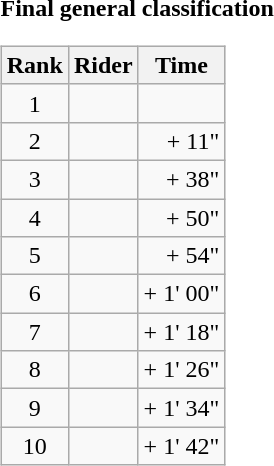<table>
<tr>
<td><strong>Final general classification</strong><br><table class="wikitable">
<tr>
<th scope="col">Rank</th>
<th scope="col">Rider</th>
<th scope="col">Time</th>
</tr>
<tr>
<td style="text-align:center;">1</td>
<td></td>
<td style="text-align:right;"></td>
</tr>
<tr>
<td style="text-align:center;">2</td>
<td></td>
<td style="text-align:right;">+ 11"</td>
</tr>
<tr>
<td style="text-align:center;">3</td>
<td></td>
<td style="text-align:right;">+ 38"</td>
</tr>
<tr>
<td style="text-align:center;">4</td>
<td></td>
<td style="text-align:right;">+ 50"</td>
</tr>
<tr>
<td style="text-align:center;">5</td>
<td></td>
<td style="text-align:right;">+ 54"</td>
</tr>
<tr>
<td style="text-align:center;">6</td>
<td></td>
<td style="text-align:right;">+ 1' 00"</td>
</tr>
<tr>
<td style="text-align:center;">7</td>
<td></td>
<td style="text-align:right;">+ 1' 18"</td>
</tr>
<tr>
<td style="text-align:center;">8</td>
<td></td>
<td style="text-align:right;">+ 1' 26"</td>
</tr>
<tr>
<td style="text-align:center;">9</td>
<td></td>
<td style="text-align:right;">+ 1' 34"</td>
</tr>
<tr>
<td style="text-align:center;">10</td>
<td></td>
<td style="text-align:right;">+ 1' 42"</td>
</tr>
</table>
</td>
</tr>
</table>
